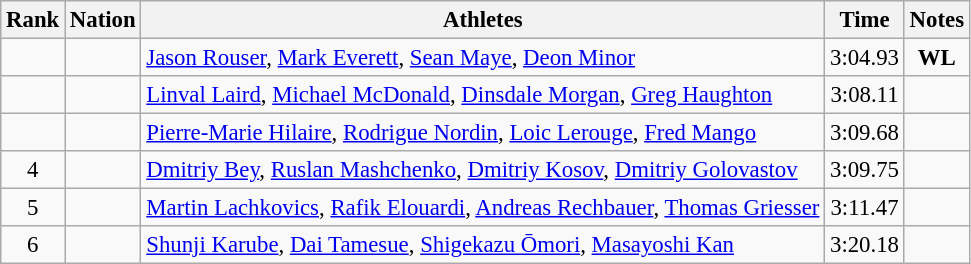<table class="wikitable sortable" style="text-align:center; font-size:95%">
<tr>
<th>Rank</th>
<th>Nation</th>
<th>Athletes</th>
<th>Time</th>
<th>Notes</th>
</tr>
<tr>
<td></td>
<td align=left></td>
<td align=left><a href='#'>Jason Rouser</a>, <a href='#'>Mark Everett</a>, <a href='#'>Sean Maye</a>, <a href='#'>Deon Minor</a></td>
<td>3:04.93</td>
<td><strong>WL</strong></td>
</tr>
<tr>
<td></td>
<td align=left></td>
<td align=left><a href='#'>Linval Laird</a>, <a href='#'>Michael McDonald</a>, <a href='#'>Dinsdale Morgan</a>, <a href='#'>Greg Haughton</a></td>
<td>3:08.11</td>
<td></td>
</tr>
<tr>
<td></td>
<td align=left></td>
<td align=left><a href='#'>Pierre-Marie Hilaire</a>, <a href='#'>Rodrigue Nordin</a>, <a href='#'>Loic Lerouge</a>, <a href='#'>Fred Mango</a></td>
<td>3:09.68</td>
<td></td>
</tr>
<tr>
<td>4</td>
<td align=left></td>
<td align=left><a href='#'>Dmitriy Bey</a>, <a href='#'>Ruslan Mashchenko</a>, <a href='#'>Dmitriy Kosov</a>, <a href='#'>Dmitriy Golovastov</a></td>
<td>3:09.75</td>
<td></td>
</tr>
<tr>
<td>5</td>
<td align=left></td>
<td align=left><a href='#'>Martin Lachkovics</a>, <a href='#'>Rafik Elouardi</a>, <a href='#'>Andreas Rechbauer</a>, <a href='#'>Thomas Griesser</a></td>
<td>3:11.47</td>
<td></td>
</tr>
<tr>
<td>6</td>
<td align=left></td>
<td align=left><a href='#'>Shunji Karube</a>, <a href='#'>Dai Tamesue</a>, <a href='#'>Shigekazu Ōmori</a>, <a href='#'>Masayoshi Kan</a></td>
<td>3:20.18</td>
<td></td>
</tr>
</table>
